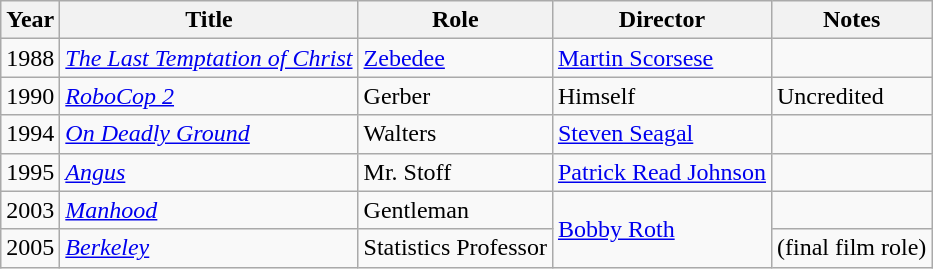<table class="wikitable sortable">
<tr>
<th>Year</th>
<th>Title</th>
<th class="unsortable">Role</th>
<th>Director</th>
<th>Notes</th>
</tr>
<tr>
<td>1988</td>
<td><em><a href='#'>The Last Temptation of Christ</a></em></td>
<td><a href='#'>Zebedee</a></td>
<td><a href='#'>Martin Scorsese</a></td>
<td></td>
</tr>
<tr>
<td>1990</td>
<td><em><a href='#'>RoboCop 2</a></em></td>
<td>Gerber</td>
<td>Himself</td>
<td>Uncredited</td>
</tr>
<tr>
<td>1994</td>
<td><em><a href='#'>On Deadly Ground</a></em></td>
<td>Walters</td>
<td><a href='#'>Steven Seagal</a></td>
<td></td>
</tr>
<tr>
<td>1995</td>
<td><em><a href='#'>Angus</a></em></td>
<td>Mr. Stoff</td>
<td><a href='#'>Patrick Read Johnson</a></td>
<td></td>
</tr>
<tr>
<td>2003</td>
<td><em><a href='#'>Manhood</a></em></td>
<td>Gentleman</td>
<td rowspan="2"><a href='#'>Bobby Roth</a></td>
<td></td>
</tr>
<tr>
<td>2005</td>
<td><em><a href='#'>Berkeley</a></em></td>
<td>Statistics Professor</td>
<td>(final film role)</td>
</tr>
</table>
